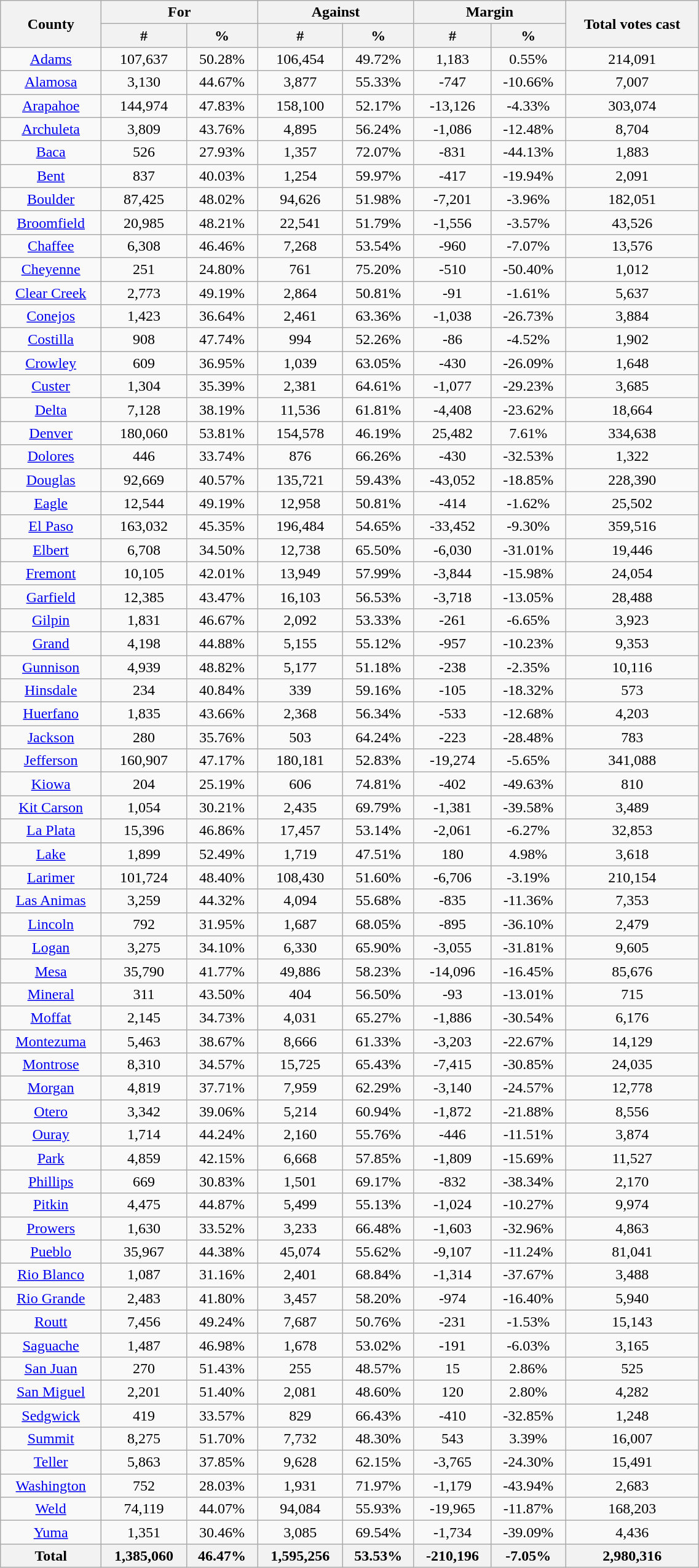<table width="60%"  class="wikitable sortable" style="text-align:center">
<tr>
<th style="text-align:center;" rowspan="2">County</th>
<th style="text-align:center;" colspan="2">For</th>
<th style="text-align:center;" colspan="2">Against</th>
<th style="text-align:center;" colspan="2">Margin</th>
<th style="text-align:center;" rowspan="2">Total votes cast</th>
</tr>
<tr>
<th style="text-align:center;" data-sort-type="number">#</th>
<th style="text-align:center;" data-sort-type="number">%</th>
<th style="text-align:center;" data-sort-type="number">#</th>
<th style="text-align:center;" data-sort-type="number">%</th>
<th style="text-align:center;" data-sort-type="number">#</th>
<th style="text-align:center;" data-sort-type="number">%</th>
</tr>
<tr style="text-align:center;">
<td><a href='#'>Adams</a></td>
<td>107,637</td>
<td>50.28%</td>
<td>106,454</td>
<td>49.72%</td>
<td>1,183</td>
<td>0.55%</td>
<td>214,091</td>
</tr>
<tr style="text-align:center;">
<td><a href='#'>Alamosa</a></td>
<td>3,130</td>
<td>44.67%</td>
<td>3,877</td>
<td>55.33%</td>
<td>-747</td>
<td>-10.66%</td>
<td>7,007</td>
</tr>
<tr style="text-align:center;">
<td><a href='#'>Arapahoe</a></td>
<td>144,974</td>
<td>47.83%</td>
<td>158,100</td>
<td>52.17%</td>
<td>-13,126</td>
<td>-4.33%</td>
<td>303,074</td>
</tr>
<tr style="text-align:center;">
<td><a href='#'>Archuleta</a></td>
<td>3,809</td>
<td>43.76%</td>
<td>4,895</td>
<td>56.24%</td>
<td>-1,086</td>
<td>-12.48%</td>
<td>8,704</td>
</tr>
<tr style="text-align:center;">
<td><a href='#'>Baca</a></td>
<td>526</td>
<td>27.93%</td>
<td>1,357</td>
<td>72.07%</td>
<td>-831</td>
<td>-44.13%</td>
<td>1,883</td>
</tr>
<tr style="text-align:center;">
<td><a href='#'>Bent</a></td>
<td>837</td>
<td>40.03%</td>
<td>1,254</td>
<td>59.97%</td>
<td>-417</td>
<td>-19.94%</td>
<td>2,091</td>
</tr>
<tr style="text-align:center;">
<td><a href='#'>Boulder</a></td>
<td>87,425</td>
<td>48.02%</td>
<td>94,626</td>
<td>51.98%</td>
<td>-7,201</td>
<td>-3.96%</td>
<td>182,051</td>
</tr>
<tr style="text-align:center;">
<td><a href='#'>Broomfield</a></td>
<td>20,985</td>
<td>48.21%</td>
<td>22,541</td>
<td>51.79%</td>
<td>-1,556</td>
<td>-3.57%</td>
<td>43,526</td>
</tr>
<tr style="text-align:center;">
<td><a href='#'>Chaffee</a></td>
<td>6,308</td>
<td>46.46%</td>
<td>7,268</td>
<td>53.54%</td>
<td>-960</td>
<td>-7.07%</td>
<td>13,576</td>
</tr>
<tr style="text-align:center;">
<td><a href='#'>Cheyenne</a></td>
<td>251</td>
<td>24.80%</td>
<td>761</td>
<td>75.20%</td>
<td>-510</td>
<td>-50.40%</td>
<td>1,012</td>
</tr>
<tr style="text-align:center;">
<td><a href='#'>Clear Creek</a></td>
<td>2,773</td>
<td>49.19%</td>
<td>2,864</td>
<td>50.81%</td>
<td>-91</td>
<td>-1.61%</td>
<td>5,637</td>
</tr>
<tr style="text-align:center;">
<td><a href='#'>Conejos</a></td>
<td>1,423</td>
<td>36.64%</td>
<td>2,461</td>
<td>63.36%</td>
<td>-1,038</td>
<td>-26.73%</td>
<td>3,884</td>
</tr>
<tr style="text-align:center;">
<td><a href='#'>Costilla</a></td>
<td>908</td>
<td>47.74%</td>
<td>994</td>
<td>52.26%</td>
<td>-86</td>
<td>-4.52%</td>
<td>1,902</td>
</tr>
<tr style="text-align:center;">
<td><a href='#'>Crowley</a></td>
<td>609</td>
<td>36.95%</td>
<td>1,039</td>
<td>63.05%</td>
<td>-430</td>
<td>-26.09%</td>
<td>1,648</td>
</tr>
<tr style="text-align:center;">
<td><a href='#'>Custer</a></td>
<td>1,304</td>
<td>35.39%</td>
<td>2,381</td>
<td>64.61%</td>
<td>-1,077</td>
<td>-29.23%</td>
<td>3,685</td>
</tr>
<tr style="text-align:center;">
<td><a href='#'>Delta</a></td>
<td>7,128</td>
<td>38.19%</td>
<td>11,536</td>
<td>61.81%</td>
<td>-4,408</td>
<td>-23.62%</td>
<td>18,664</td>
</tr>
<tr style="text-align:center;">
<td><a href='#'>Denver</a></td>
<td>180,060</td>
<td>53.81%</td>
<td>154,578</td>
<td>46.19%</td>
<td>25,482</td>
<td>7.61%</td>
<td>334,638</td>
</tr>
<tr style="text-align:center;">
<td><a href='#'>Dolores</a></td>
<td>446</td>
<td>33.74%</td>
<td>876</td>
<td>66.26%</td>
<td>-430</td>
<td>-32.53%</td>
<td>1,322</td>
</tr>
<tr style="text-align:center;">
<td><a href='#'>Douglas</a></td>
<td>92,669</td>
<td>40.57%</td>
<td>135,721</td>
<td>59.43%</td>
<td>-43,052</td>
<td>-18.85%</td>
<td>228,390</td>
</tr>
<tr style="text-align:center;">
<td><a href='#'>Eagle</a></td>
<td>12,544</td>
<td>49.19%</td>
<td>12,958</td>
<td>50.81%</td>
<td>-414</td>
<td>-1.62%</td>
<td>25,502</td>
</tr>
<tr style="text-align:center;">
<td><a href='#'>El Paso</a></td>
<td>163,032</td>
<td>45.35%</td>
<td>196,484</td>
<td>54.65%</td>
<td>-33,452</td>
<td>-9.30%</td>
<td>359,516</td>
</tr>
<tr style="text-align:center;">
<td><a href='#'>Elbert</a></td>
<td>6,708</td>
<td>34.50%</td>
<td>12,738</td>
<td>65.50%</td>
<td>-6,030</td>
<td>-31.01%</td>
<td>19,446</td>
</tr>
<tr style="text-align:center;">
<td><a href='#'>Fremont</a></td>
<td>10,105</td>
<td>42.01%</td>
<td>13,949</td>
<td>57.99%</td>
<td>-3,844</td>
<td>-15.98%</td>
<td>24,054</td>
</tr>
<tr style="text-align:center;">
<td><a href='#'>Garfield</a></td>
<td>12,385</td>
<td>43.47%</td>
<td>16,103</td>
<td>56.53%</td>
<td>-3,718</td>
<td>-13.05%</td>
<td>28,488</td>
</tr>
<tr style="text-align:center;">
<td><a href='#'>Gilpin</a></td>
<td>1,831</td>
<td>46.67%</td>
<td>2,092</td>
<td>53.33%</td>
<td>-261</td>
<td>-6.65%</td>
<td>3,923</td>
</tr>
<tr style="text-align:center;">
<td><a href='#'>Grand</a></td>
<td>4,198</td>
<td>44.88%</td>
<td>5,155</td>
<td>55.12%</td>
<td>-957</td>
<td>-10.23%</td>
<td>9,353</td>
</tr>
<tr style="text-align:center;">
<td><a href='#'>Gunnison</a></td>
<td>4,939</td>
<td>48.82%</td>
<td>5,177</td>
<td>51.18%</td>
<td>-238</td>
<td>-2.35%</td>
<td>10,116</td>
</tr>
<tr style="text-align:center;">
<td><a href='#'>Hinsdale</a></td>
<td>234</td>
<td>40.84%</td>
<td>339</td>
<td>59.16%</td>
<td>-105</td>
<td>-18.32%</td>
<td>573</td>
</tr>
<tr style="text-align:center;">
<td><a href='#'>Huerfano</a></td>
<td>1,835</td>
<td>43.66%</td>
<td>2,368</td>
<td>56.34%</td>
<td>-533</td>
<td>-12.68%</td>
<td>4,203</td>
</tr>
<tr style="text-align:center;">
<td><a href='#'>Jackson</a></td>
<td>280</td>
<td>35.76%</td>
<td>503</td>
<td>64.24%</td>
<td>-223</td>
<td>-28.48%</td>
<td>783</td>
</tr>
<tr style="text-align:center;">
<td><a href='#'>Jefferson</a></td>
<td>160,907</td>
<td>47.17%</td>
<td>180,181</td>
<td>52.83%</td>
<td>-19,274</td>
<td>-5.65%</td>
<td>341,088</td>
</tr>
<tr style="text-align:center;">
<td><a href='#'>Kiowa</a></td>
<td>204</td>
<td>25.19%</td>
<td>606</td>
<td>74.81%</td>
<td>-402</td>
<td>-49.63%</td>
<td>810</td>
</tr>
<tr style="text-align:center;">
<td><a href='#'>Kit Carson</a></td>
<td>1,054</td>
<td>30.21%</td>
<td>2,435</td>
<td>69.79%</td>
<td>-1,381</td>
<td>-39.58%</td>
<td>3,489</td>
</tr>
<tr style="text-align:center;">
<td><a href='#'>La Plata</a></td>
<td>15,396</td>
<td>46.86%</td>
<td>17,457</td>
<td>53.14%</td>
<td>-2,061</td>
<td>-6.27%</td>
<td>32,853</td>
</tr>
<tr style="text-align:center;">
<td><a href='#'>Lake</a></td>
<td>1,899</td>
<td>52.49%</td>
<td>1,719</td>
<td>47.51%</td>
<td>180</td>
<td>4.98%</td>
<td>3,618</td>
</tr>
<tr style="text-align:center;">
<td><a href='#'>Larimer</a></td>
<td>101,724</td>
<td>48.40%</td>
<td>108,430</td>
<td>51.60%</td>
<td>-6,706</td>
<td>-3.19%</td>
<td>210,154</td>
</tr>
<tr style="text-align:center;">
<td><a href='#'>Las Animas</a></td>
<td>3,259</td>
<td>44.32%</td>
<td>4,094</td>
<td>55.68%</td>
<td>-835</td>
<td>-11.36%</td>
<td>7,353</td>
</tr>
<tr style="text-align:center;">
<td><a href='#'>Lincoln</a></td>
<td>792</td>
<td>31.95%</td>
<td>1,687</td>
<td>68.05%</td>
<td>-895</td>
<td>-36.10%</td>
<td>2,479</td>
</tr>
<tr style="text-align:center;">
<td><a href='#'>Logan</a></td>
<td>3,275</td>
<td>34.10%</td>
<td>6,330</td>
<td>65.90%</td>
<td>-3,055</td>
<td>-31.81%</td>
<td>9,605</td>
</tr>
<tr style="text-align:center;">
<td><a href='#'>Mesa</a></td>
<td>35,790</td>
<td>41.77%</td>
<td>49,886</td>
<td>58.23%</td>
<td>-14,096</td>
<td>-16.45%</td>
<td>85,676</td>
</tr>
<tr style="text-align:center;">
<td><a href='#'>Mineral</a></td>
<td>311</td>
<td>43.50%</td>
<td>404</td>
<td>56.50%</td>
<td>-93</td>
<td>-13.01%</td>
<td>715</td>
</tr>
<tr style="text-align:center;">
<td><a href='#'>Moffat</a></td>
<td>2,145</td>
<td>34.73%</td>
<td>4,031</td>
<td>65.27%</td>
<td>-1,886</td>
<td>-30.54%</td>
<td>6,176</td>
</tr>
<tr style="text-align:center;">
<td><a href='#'>Montezuma</a></td>
<td>5,463</td>
<td>38.67%</td>
<td>8,666</td>
<td>61.33%</td>
<td>-3,203</td>
<td>-22.67%</td>
<td>14,129</td>
</tr>
<tr style="text-align:center;">
<td><a href='#'>Montrose</a></td>
<td>8,310</td>
<td>34.57%</td>
<td>15,725</td>
<td>65.43%</td>
<td>-7,415</td>
<td>-30.85%</td>
<td>24,035</td>
</tr>
<tr style="text-align:center;">
<td><a href='#'>Morgan</a></td>
<td>4,819</td>
<td>37.71%</td>
<td>7,959</td>
<td>62.29%</td>
<td>-3,140</td>
<td>-24.57%</td>
<td>12,778</td>
</tr>
<tr style="text-align:center;">
<td><a href='#'>Otero</a></td>
<td>3,342</td>
<td>39.06%</td>
<td>5,214</td>
<td>60.94%</td>
<td>-1,872</td>
<td>-21.88%</td>
<td>8,556</td>
</tr>
<tr style="text-align:center;">
<td><a href='#'>Ouray</a></td>
<td>1,714</td>
<td>44.24%</td>
<td>2,160</td>
<td>55.76%</td>
<td>-446</td>
<td>-11.51%</td>
<td>3,874</td>
</tr>
<tr style="text-align:center;">
<td><a href='#'>Park</a></td>
<td>4,859</td>
<td>42.15%</td>
<td>6,668</td>
<td>57.85%</td>
<td>-1,809</td>
<td>-15.69%</td>
<td>11,527</td>
</tr>
<tr style="text-align:center;">
<td><a href='#'>Phillips</a></td>
<td>669</td>
<td>30.83%</td>
<td>1,501</td>
<td>69.17%</td>
<td>-832</td>
<td>-38.34%</td>
<td>2,170</td>
</tr>
<tr style="text-align:center;">
<td><a href='#'>Pitkin</a></td>
<td>4,475</td>
<td>44.87%</td>
<td>5,499</td>
<td>55.13%</td>
<td>-1,024</td>
<td>-10.27%</td>
<td>9,974</td>
</tr>
<tr style="text-align:center;">
<td><a href='#'>Prowers</a></td>
<td>1,630</td>
<td>33.52%</td>
<td>3,233</td>
<td>66.48%</td>
<td>-1,603</td>
<td>-32.96%</td>
<td>4,863</td>
</tr>
<tr style="text-align:center;">
<td><a href='#'>Pueblo</a></td>
<td>35,967</td>
<td>44.38%</td>
<td>45,074</td>
<td>55.62%</td>
<td>-9,107</td>
<td>-11.24%</td>
<td>81,041</td>
</tr>
<tr style="text-align:center;">
<td><a href='#'>Rio Blanco</a></td>
<td>1,087</td>
<td>31.16%</td>
<td>2,401</td>
<td>68.84%</td>
<td>-1,314</td>
<td>-37.67%</td>
<td>3,488</td>
</tr>
<tr style="text-align:center;">
<td><a href='#'>Rio Grande</a></td>
<td>2,483</td>
<td>41.80%</td>
<td>3,457</td>
<td>58.20%</td>
<td>-974</td>
<td>-16.40%</td>
<td>5,940</td>
</tr>
<tr style="text-align:center;">
<td><a href='#'>Routt</a></td>
<td>7,456</td>
<td>49.24%</td>
<td>7,687</td>
<td>50.76%</td>
<td>-231</td>
<td>-1.53%</td>
<td>15,143</td>
</tr>
<tr style="text-align:center;">
<td><a href='#'>Saguache</a></td>
<td>1,487</td>
<td>46.98%</td>
<td>1,678</td>
<td>53.02%</td>
<td>-191</td>
<td>-6.03%</td>
<td>3,165</td>
</tr>
<tr style="text-align:center;">
<td><a href='#'>San Juan</a></td>
<td>270</td>
<td>51.43%</td>
<td>255</td>
<td>48.57%</td>
<td>15</td>
<td>2.86%</td>
<td>525</td>
</tr>
<tr style="text-align:center;">
<td><a href='#'>San Miguel</a></td>
<td>2,201</td>
<td>51.40%</td>
<td>2,081</td>
<td>48.60%</td>
<td>120</td>
<td>2.80%</td>
<td>4,282</td>
</tr>
<tr style="text-align:center;">
<td><a href='#'>Sedgwick</a></td>
<td>419</td>
<td>33.57%</td>
<td>829</td>
<td>66.43%</td>
<td>-410</td>
<td>-32.85%</td>
<td>1,248</td>
</tr>
<tr style="text-align:center;">
<td><a href='#'>Summit</a></td>
<td>8,275</td>
<td>51.70%</td>
<td>7,732</td>
<td>48.30%</td>
<td>543</td>
<td>3.39%</td>
<td>16,007</td>
</tr>
<tr style="text-align:center;">
<td><a href='#'>Teller</a></td>
<td>5,863</td>
<td>37.85%</td>
<td>9,628</td>
<td>62.15%</td>
<td>-3,765</td>
<td>-24.30%</td>
<td>15,491</td>
</tr>
<tr style="text-align:center;">
<td><a href='#'>Washington</a></td>
<td>752</td>
<td>28.03%</td>
<td>1,931</td>
<td>71.97%</td>
<td>-1,179</td>
<td>-43.94%</td>
<td>2,683</td>
</tr>
<tr style="text-align:center;">
<td><a href='#'>Weld</a></td>
<td>74,119</td>
<td>44.07%</td>
<td>94,084</td>
<td>55.93%</td>
<td>-19,965</td>
<td>-11.87%</td>
<td>168,203</td>
</tr>
<tr style="text-align:center;">
<td><a href='#'>Yuma</a></td>
<td>1,351</td>
<td>30.46%</td>
<td>3,085</td>
<td>69.54%</td>
<td>-1,734</td>
<td>-39.09%</td>
<td>4,436</td>
</tr>
<tr>
<th>Total</th>
<th>1,385,060</th>
<th>46.47%</th>
<th>1,595,256</th>
<th>53.53%</th>
<th>-210,196</th>
<th>-7.05%</th>
<th>2,980,316</th>
</tr>
</table>
